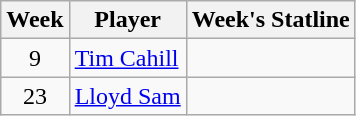<table class=wikitable>
<tr>
<th>Week</th>
<th>Player</th>
<th>Week's Statline</th>
</tr>
<tr>
<td align=center>9</td>
<td> <a href='#'>Tim Cahill</a></td>
<td></td>
</tr>
<tr>
<td align=center>23</td>
<td> <a href='#'>Lloyd Sam</a></td>
<td></td>
</tr>
</table>
